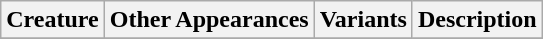<table class="wikitable">
<tr>
<th>Creature</th>
<th>Other Appearances</th>
<th>Variants</th>
<th>Description</th>
</tr>
<tr>
</tr>
</table>
